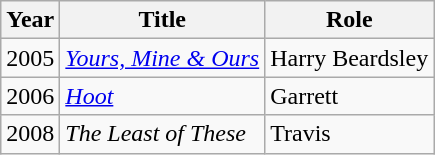<table class="wikitable">
<tr>
<th>Year</th>
<th>Title</th>
<th>Role</th>
</tr>
<tr>
<td>2005</td>
<td><em><a href='#'>Yours, Mine & Ours</a></em></td>
<td>Harry Beardsley</td>
</tr>
<tr>
<td>2006</td>
<td><em><a href='#'>Hoot</a></em></td>
<td>Garrett</td>
</tr>
<tr>
<td>2008</td>
<td><em>The Least of These</em></td>
<td>Travis</td>
</tr>
</table>
